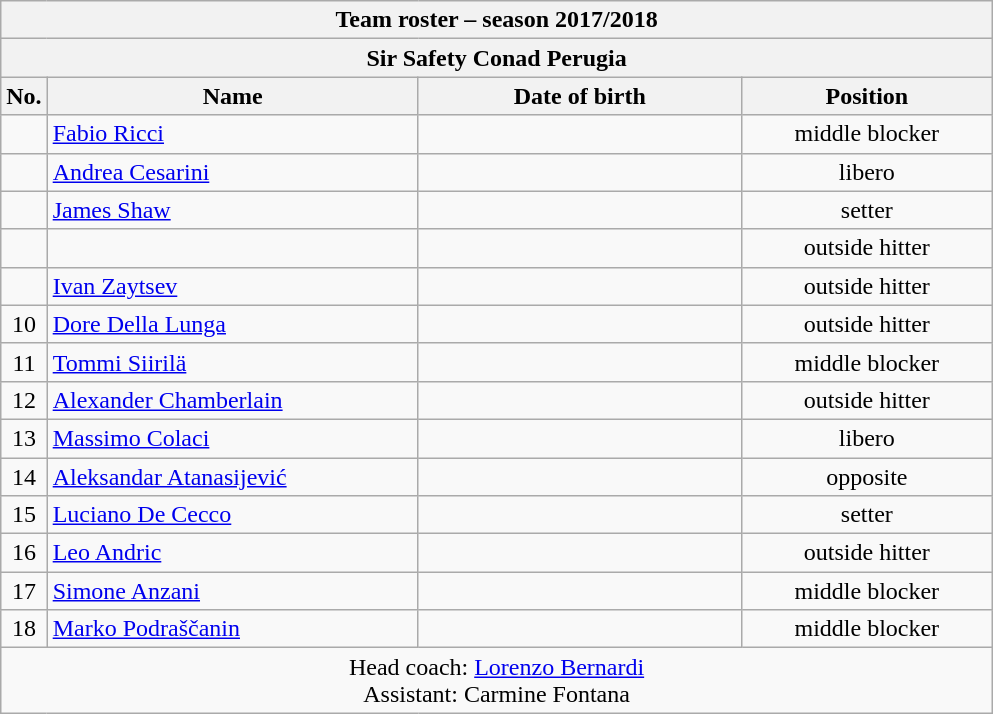<table class="wikitable collapsible collapsed sortable" style="font-size:100%; text-align:center;">
<tr>
<th colspan=6>Team roster – season 2017/2018</th>
</tr>
<tr>
<th colspan=6>Sir Safety Conad Perugia</th>
</tr>
<tr>
<th>No.</th>
<th style="width:15em">Name</th>
<th style="width:13em">Date of birth</th>
<th style="width:10em">Position</th>
</tr>
<tr>
<td></td>
<td align=left> <a href='#'>Fabio Ricci</a></td>
<td align=right></td>
<td>middle blocker</td>
</tr>
<tr>
<td></td>
<td align=left> <a href='#'>Andrea Cesarini</a></td>
<td align="right"></td>
<td>libero</td>
</tr>
<tr>
<td></td>
<td align=left> <a href='#'>James Shaw</a></td>
<td align=right></td>
<td>setter</td>
</tr>
<tr>
<td></td>
<td align=left> </td>
<td align=right></td>
<td>outside hitter</td>
</tr>
<tr>
<td></td>
<td align=left> <a href='#'>Ivan Zaytsev</a></td>
<td align=right></td>
<td>outside hitter</td>
</tr>
<tr>
<td>10</td>
<td align=left> <a href='#'>Dore Della Lunga</a></td>
<td align="right"></td>
<td>outside hitter</td>
</tr>
<tr>
<td>11</td>
<td align=left> <a href='#'>Tommi Siirilä</a></td>
<td align=right></td>
<td>middle blocker</td>
</tr>
<tr>
<td>12</td>
<td align=left> <a href='#'>Alexander Chamberlain</a></td>
<td align=right></td>
<td>outside hitter</td>
</tr>
<tr>
<td>13</td>
<td align=left> <a href='#'>Massimo Colaci</a></td>
<td align=right></td>
<td>libero</td>
</tr>
<tr>
<td>14</td>
<td align=left> <a href='#'>Aleksandar Atanasijević</a></td>
<td align=right></td>
<td>opposite</td>
</tr>
<tr>
<td>15</td>
<td align=left> <a href='#'>Luciano De Cecco</a></td>
<td align=right></td>
<td>setter</td>
</tr>
<tr>
<td>16</td>
<td align=left> <a href='#'>Leo Andric</a></td>
<td align="right"></td>
<td>outside hitter</td>
</tr>
<tr>
<td>17</td>
<td align=left> <a href='#'>Simone Anzani</a></td>
<td align=right></td>
<td>middle blocker</td>
</tr>
<tr>
<td>18</td>
<td align=left> <a href='#'>Marko Podraščanin</a></td>
<td align=right></td>
<td>middle blocker</td>
</tr>
<tr class="sortbottom">
<td colspan=4>Head coach:  <a href='#'>Lorenzo Bernardi</a><br>Assistant:  Carmine Fontana</td>
</tr>
</table>
